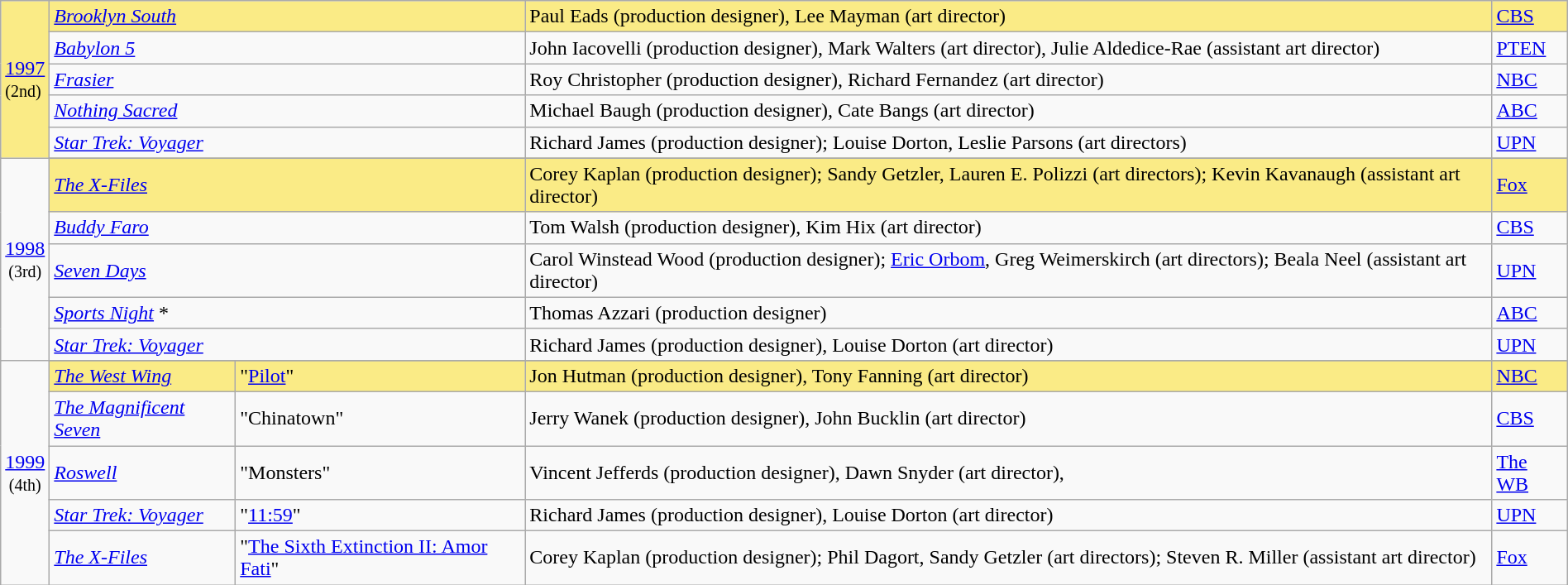<table class="wikitable" style="width:100%">
<tr style="background:#FAEB86">
<td rowspan="5"><a href='#'>1997</a><br><small>(2nd)</small><br></td>
<td colspan="2"><em><a href='#'>Brooklyn South</a></em></td>
<td>Paul Eads (production designer), Lee Mayman (art director)</td>
<td><a href='#'>CBS</a></td>
</tr>
<tr>
<td colspan="2"><em><a href='#'>Babylon 5</a></em></td>
<td>John Iacovelli (production designer), Mark Walters (art director), Julie Aldedice-Rae (assistant art director)</td>
<td><a href='#'>PTEN</a></td>
</tr>
<tr>
<td colspan="2"><em><a href='#'>Frasier</a></em></td>
<td>Roy Christopher (production designer), Richard Fernandez (art director)</td>
<td><a href='#'>NBC</a></td>
</tr>
<tr>
<td colspan="2"><em><a href='#'>Nothing Sacred</a></em></td>
<td>Michael Baugh (production designer), Cate Bangs (art director)</td>
<td><a href='#'>ABC</a></td>
</tr>
<tr>
<td colspan="2"><em><a href='#'>Star Trek: Voyager</a></em></td>
<td>Richard James (production designer); Louise Dorton, Leslie Parsons (art directors)</td>
<td><a href='#'>UPN</a></td>
</tr>
<tr>
<td rowspan="6" style="text-align:center"><a href='#'>1998</a><br><small>(3rd)</small><br></td>
</tr>
<tr style="background:#FAEB86">
<td colspan="2"><em><a href='#'>The X-Files</a></em></td>
<td>Corey Kaplan (production designer); Sandy Getzler, Lauren E. Polizzi (art directors); Kevin Kavanaugh (assistant art director)</td>
<td><a href='#'>Fox</a></td>
</tr>
<tr>
<td colspan="2"><em><a href='#'>Buddy Faro</a></em></td>
<td>Tom Walsh (production designer), Kim Hix (art director)</td>
<td><a href='#'>CBS</a></td>
</tr>
<tr>
<td colspan="2"><em><a href='#'>Seven Days</a></em></td>
<td>Carol Winstead Wood (production designer); <a href='#'>Eric Orbom</a>,  Greg Weimerskirch (art directors); Beala Neel (assistant art director)</td>
<td><a href='#'>UPN</a></td>
</tr>
<tr>
<td colspan="2"><em><a href='#'>Sports Night</a></em> *</td>
<td>Thomas Azzari (production designer)</td>
<td><a href='#'>ABC</a></td>
</tr>
<tr>
<td colspan="2"><em><a href='#'>Star Trek: Voyager</a></em></td>
<td>Richard James (production designer), Louise Dorton (art director)</td>
<td><a href='#'>UPN</a></td>
</tr>
<tr>
<td rowspan="6" style="text-align:center"><a href='#'>1999</a><br><small>(4th)</small><br></td>
</tr>
<tr style="background:#FAEB86">
<td><em><a href='#'>The West Wing</a></em></td>
<td>"<a href='#'>Pilot</a>"</td>
<td>Jon Hutman (production designer), Tony Fanning (art director)</td>
<td><a href='#'>NBC</a></td>
</tr>
<tr>
<td><em><a href='#'>The Magnificent Seven</a></em></td>
<td>"Chinatown"</td>
<td>Jerry Wanek (production designer), John Bucklin (art director)</td>
<td><a href='#'>CBS</a></td>
</tr>
<tr>
<td><em><a href='#'>Roswell</a></em></td>
<td>"Monsters"</td>
<td>Vincent Jefferds (production designer), Dawn Snyder (art director),</td>
<td><a href='#'>The WB</a></td>
</tr>
<tr>
<td><em><a href='#'>Star Trek: Voyager</a></em></td>
<td>"<a href='#'>11:59</a>"</td>
<td>Richard James (production designer), Louise Dorton (art director)</td>
<td><a href='#'>UPN</a></td>
</tr>
<tr>
<td><em><a href='#'>The X-Files</a></em></td>
<td>"<a href='#'>The Sixth Extinction II: Amor Fati</a>"</td>
<td>Corey Kaplan (production designer); Phil Dagort, Sandy Getzler (art directors); Steven R. Miller (assistant art director)</td>
<td><a href='#'>Fox</a></td>
</tr>
</table>
